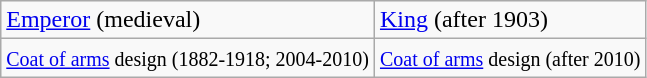<table class="wikitable">
<tr>
<td> <a href='#'>Emperor</a> (medieval)</td>
<td> <a href='#'>King</a> (after 1903)</td>
</tr>
<tr>
<td><small><a href='#'>Coat of arms</a> design (1882-1918; 2004-2010)</small></td>
<td><small><a href='#'>Coat of arms</a> design (after 2010)</small></td>
</tr>
</table>
